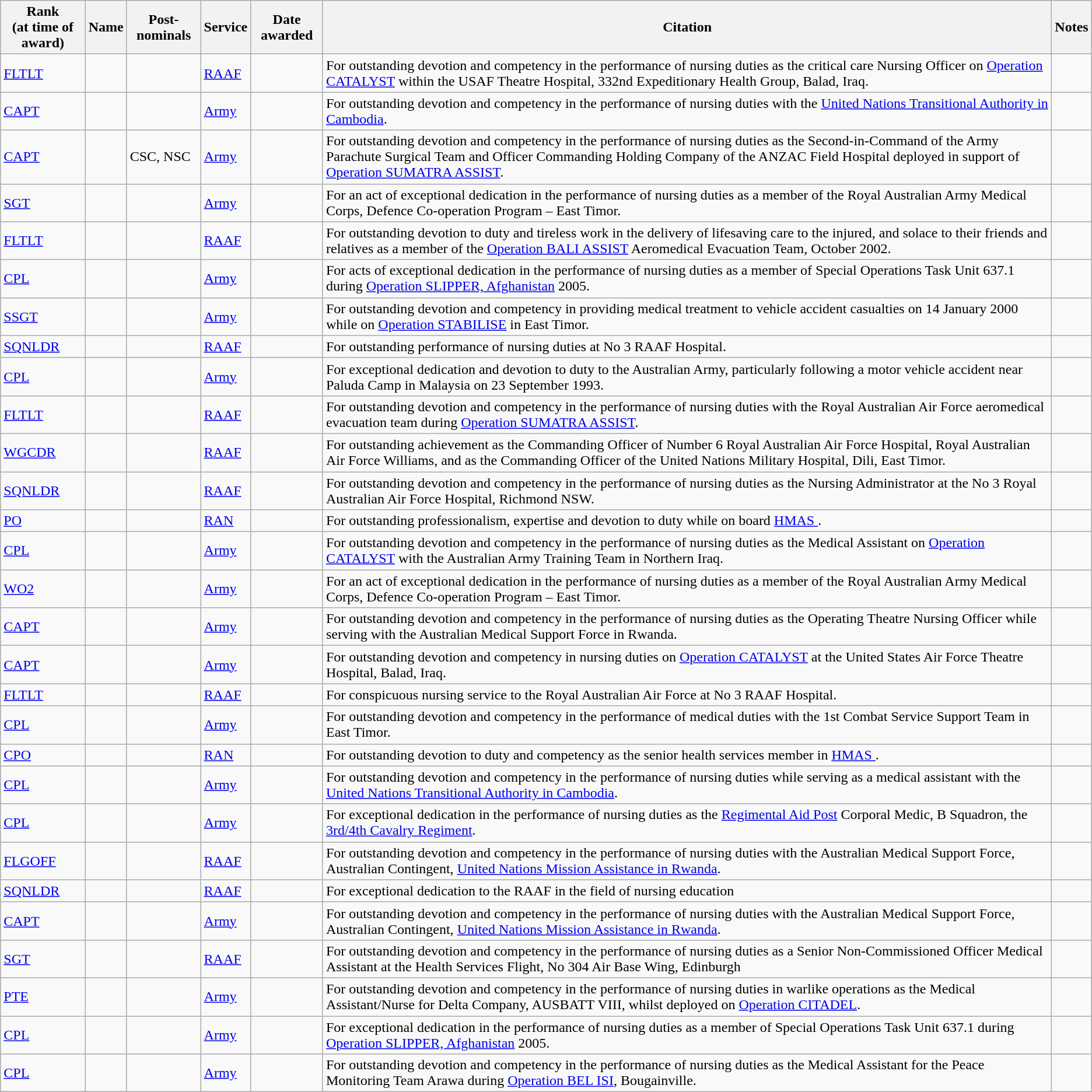<table class="wikitable sortable">
<tr>
<th>Rank<br>(at time of award)</th>
<th>Name</th>
<th>Post-nominals</th>
<th>Service</th>
<th>Date awarded</th>
<th class=unsortable>Citation</th>
<th class=unsortable>Notes</th>
</tr>
<tr>
<td data-sort-value="13"><a href='#'>FLTLT</a></td>
<td></td>
<td data-sort-value="36"></td>
<td data-sort-value="3"><a href='#'>RAAF</a></td>
<td></td>
<td>For outstanding devotion and competency in the performance of nursing duties as the critical care Nursing Officer on <a href='#'>Operation CATALYST</a> within the USAF Theatre Hospital, 332nd Expeditionary Health Group, Balad, Iraq.</td>
<td></td>
</tr>
<tr>
<td data-sort-value="13"><a href='#'>CAPT</a></td>
<td></td>
<td data-sort-value="36"></td>
<td data-sort-value="2"><a href='#'>Army</a></td>
<td></td>
<td>For outstanding devotion and competency in the performance of nursing duties with the <a href='#'>United Nations Transitional Authority in Cambodia</a>.</td>
<td></td>
</tr>
<tr>
<td data-sort-value="13"><a href='#'>CAPT</a></td>
<td></td>
<td data-sort-value="36">CSC, NSC</td>
<td data-sort-value="2"><a href='#'>Army</a></td>
<td></td>
<td>For outstanding devotion and competency in the performance of nursing duties as the Second-in-Command of the Army Parachute Surgical Team and Officer Commanding Holding Company of the ANZAC Field Hospital deployed in support of <a href='#'>Operation SUMATRA ASSIST</a>.</td>
<td></td>
</tr>
<tr>
<td data-sort-value="5"><a href='#'>SGT</a></td>
<td></td>
<td data-sort-value="36"></td>
<td data-sort-value="2"><a href='#'>Army</a></td>
<td></td>
<td>For an act of exceptional dedication in the performance of nursing duties as a member of the Royal Australian Army Medical Corps, Defence Co-operation Program – East Timor.</td>
<td></td>
</tr>
<tr>
<td data-sort-value="13"><a href='#'>FLTLT</a></td>
<td></td>
<td data-sort-value="36"></td>
<td data-sort-value="3"><a href='#'>RAAF</a></td>
<td></td>
<td>For outstanding devotion to duty and tireless work in the delivery of lifesaving care to the injured, and solace to their friends and relatives as a member of the <a href='#'>Operation BALI ASSIST</a> Aeromedical Evacuation Team, October 2002.</td>
<td></td>
</tr>
<tr>
<td data-sort-value="4"><a href='#'>CPL</a></td>
<td></td>
<td data-sort-value="36"></td>
<td data-sort-value="2"><a href='#'>Army</a></td>
<td></td>
<td>For acts of exceptional dedication in the performance of nursing duties as a member of Special Operations Task Unit 637.1 during <a href='#'>Operation SLIPPER, Afghanistan</a> 2005.</td>
<td></td>
</tr>
<tr>
<td data-sort-value="6"><a href='#'>SSGT</a></td>
<td></td>
<td data-sort-value="35"></td>
<td data-sort-value="2"><a href='#'>Army</a></td>
<td></td>
<td>For outstanding devotion and competency in providing medical treatment to vehicle accident casualties on 14 January 2000 while on <a href='#'>Operation STABILISE</a> in East Timor.</td>
<td></td>
</tr>
<tr>
<td data-sort-value="14"><a href='#'>SQNLDR</a></td>
<td></td>
<td data-sort-value="36"></td>
<td data-sort-value="3"><a href='#'>RAAF</a></td>
<td></td>
<td>For outstanding performance of nursing duties at No 3 RAAF Hospital.</td>
<td></td>
</tr>
<tr>
<td data-sort-value="4"><a href='#'>CPL</a></td>
<td></td>
<td data-sort-value="36"></td>
<td data-sort-value="2"><a href='#'>Army</a></td>
<td></td>
<td>For exceptional dedication and devotion to duty to the Australian Army, particularly following a motor vehicle accident near Paluda Camp in Malaysia on 23 September 1993.</td>
<td></td>
</tr>
<tr>
<td data-sort-value="13"><a href='#'>FLTLT</a></td>
<td></td>
<td data-sort-value="36"></td>
<td data-sort-value="3"><a href='#'>RAAF</a></td>
<td></td>
<td>For outstanding devotion and competency in the performance of nursing duties with the Royal Australian Air Force aeromedical evacuation team during <a href='#'>Operation SUMATRA ASSIST</a>.</td>
<td></td>
</tr>
<tr>
<td data-sort-value="15"><a href='#'>WGCDR</a></td>
<td></td>
<td data-sort-value="28"></td>
<td data-sort-value="3"><a href='#'>RAAF</a></td>
<td></td>
<td>For outstanding achievement as the Commanding Officer of Number 6 Royal Australian Air Force Hospital, Royal Australian Air Force Williams, and as the Commanding Officer of the United Nations Military Hospital, Dili, East Timor.</td>
<td></td>
</tr>
<tr>
<td data-sort-value="14"><a href='#'>SQNLDR</a></td>
<td></td>
<td data-sort-value="36"></td>
<td data-sort-value="3"><a href='#'>RAAF</a></td>
<td></td>
<td>For outstanding devotion and competency in the performance of nursing duties as the Nursing Administrator at the No 3 Royal Australian Air Force Hospital, Richmond NSW.</td>
<td></td>
</tr>
<tr>
<td data-sort-value="5"><a href='#'>PO</a></td>
<td></td>
<td data-sort-value="36"></td>
<td data-sort-value="1"><a href='#'>RAN</a></td>
<td></td>
<td>For outstanding professionalism, expertise and devotion to duty while on board <a href='#'>HMAS </a>.</td>
<td></td>
</tr>
<tr>
<td data-sort-value="4"><a href='#'>CPL</a></td>
<td></td>
<td data-sort-value="36"></td>
<td data-sort-value="2"><a href='#'>Army</a></td>
<td></td>
<td>For outstanding devotion and competency in the performance of nursing duties as the Medical Assistant on <a href='#'>Operation CATALYST</a> with the Australian Army Training Team in Northern Iraq.</td>
<td></td>
</tr>
<tr>
<td data-sort-value="7"><a href='#'>WO2</a></td>
<td></td>
<td data-sort-value="36"></td>
<td data-sort-value="2"><a href='#'>Army</a></td>
<td></td>
<td>For an act of exceptional dedication in the performance of nursing duties as a member of the Royal Australian Army Medical Corps, Defence Co-operation Program – East Timor.</td>
<td></td>
</tr>
<tr>
<td data-sort-value="13"><a href='#'>CAPT</a></td>
<td></td>
<td data-sort-value="36"></td>
<td data-sort-value="2"><a href='#'>Army</a></td>
<td></td>
<td>For outstanding devotion and competency in the performance of nursing duties as the Operating Theatre Nursing Officer while serving with the Australian Medical Support Force in Rwanda.</td>
<td></td>
</tr>
<tr>
<td data-sort-value="13"><a href='#'>CAPT</a></td>
<td></td>
<td data-sort-value="36"></td>
<td data-sort-value="2"><a href='#'>Army</a></td>
<td></td>
<td>For outstanding devotion and competency in nursing duties on <a href='#'>Operation CATALYST</a> at the United States Air Force Theatre Hospital, Balad, Iraq.</td>
<td></td>
</tr>
<tr>
<td data-sort-value="13"><a href='#'>FLTLT</a></td>
<td></td>
<td data-sort-value="36"></td>
<td data-sort-value="3"><a href='#'>RAAF</a></td>
<td></td>
<td>For conspicuous nursing service to the Royal Australian Air Force at No 3 RAAF Hospital.</td>
<td></td>
</tr>
<tr>
<td data-sort-value="4"><a href='#'>CPL</a></td>
<td></td>
<td data-sort-value="36"></td>
<td data-sort-value="2"><a href='#'>Army</a></td>
<td></td>
<td>For outstanding devotion and competency in the performance of medical duties with the 1st Combat Service Support Team in East Timor.</td>
<td></td>
</tr>
<tr>
<td data-sort-value="7"><a href='#'>CPO</a></td>
<td></td>
<td data-sort-value="36"></td>
<td data-sort-value="1"><a href='#'>RAN</a></td>
<td></td>
<td>For outstanding devotion to duty and competency as the senior health services member in <a href='#'>HMAS </a>.</td>
<td></td>
</tr>
<tr>
<td data-sort-value="4"><a href='#'>CPL</a></td>
<td></td>
<td data-sort-value="36"></td>
<td data-sort-value="2"><a href='#'>Army</a></td>
<td></td>
<td>For outstanding devotion and competency in the performance of nursing duties while serving as a medical assistant with the <a href='#'>United Nations Transitional Authority in Cambodia</a>.</td>
<td></td>
</tr>
<tr>
<td data-sort-value="4"><a href='#'>CPL</a></td>
<td></td>
<td data-sort-value="36"></td>
<td data-sort-value="2"><a href='#'>Army</a></td>
<td></td>
<td>For exceptional dedication in the performance of nursing duties as the <a href='#'>Regimental Aid Post</a> Corporal Medic, B Squadron, the <a href='#'>3rd/4th Cavalry Regiment</a>.</td>
<td></td>
</tr>
<tr>
<td data-sort-value="12"><a href='#'>FLGOFF</a></td>
<td></td>
<td data-sort-value="36"></td>
<td data-sort-value="3"><a href='#'>RAAF</a></td>
<td></td>
<td>For outstanding devotion and competency in the performance of nursing duties with the Australian Medical Support Force, Australian Contingent, <a href='#'>United Nations Mission Assistance in Rwanda</a>.</td>
<td></td>
</tr>
<tr>
<td data-sort-value="14"><a href='#'>SQNLDR</a></td>
<td></td>
<td data-sort-value="36"></td>
<td data-sort-value="3"><a href='#'>RAAF</a></td>
<td></td>
<td>For exceptional dedication to the RAAF in the field of nursing education</td>
<td></td>
</tr>
<tr>
<td data-sort-value="13"><a href='#'>CAPT</a></td>
<td></td>
<td data-sort-value="36"></td>
<td data-sort-value="2"><a href='#'>Army</a></td>
<td></td>
<td>For outstanding devotion and competency in the performance of nursing duties with the Australian Medical Support Force, Australian Contingent, <a href='#'>United Nations Mission Assistance in Rwanda</a>.</td>
<td></td>
</tr>
<tr>
<td data-sort-value="5"><a href='#'>SGT</a></td>
<td></td>
<td data-sort-value="36"></td>
<td data-sort-value="3"><a href='#'>RAAF</a></td>
<td></td>
<td>For outstanding devotion and competency in the performance of nursing duties as a Senior Non-Commissioned Officer Medical Assistant at the Health Services Flight, No 304 Air Base Wing, Edinburgh</td>
<td></td>
</tr>
<tr>
<td data-sort-value="1"><a href='#'>PTE</a></td>
<td></td>
<td data-sort-value="30"></td>
<td data-sort-value="2"><a href='#'>Army</a></td>
<td></td>
<td>For outstanding devotion and competency in the performance of nursing duties in warlike operations as the Medical Assistant/Nurse for Delta Company, AUSBATT VIII, whilst deployed on <a href='#'>Operation CITADEL</a>.</td>
<td></td>
</tr>
<tr>
<td data-sort-value="4"><a href='#'>CPL</a></td>
<td></td>
<td data-sort-value="29"></td>
<td data-sort-value="2"><a href='#'>Army</a></td>
<td></td>
<td>For exceptional dedication in the performance of nursing duties as a member of Special Operations Task Unit 637.1 during <a href='#'>Operation SLIPPER, Afghanistan</a> 2005.</td>
<td></td>
</tr>
<tr>
<td data-sort-value="4"><a href='#'>CPL</a></td>
<td></td>
<td data-sort-value="34"></td>
<td data-sort-value="2"><a href='#'>Army</a></td>
<td></td>
<td>For outstanding devotion and competency in the performance of nursing duties as the Medical Assistant for the Peace Monitoring Team Arawa during <a href='#'>Operation BEL ISI</a>, Bougainville.</td>
<td></td>
</tr>
</table>
